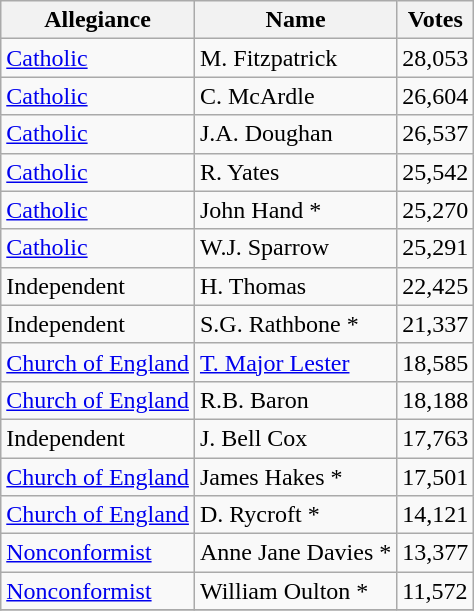<table class="wikitable">
<tr>
<th>Allegiance</th>
<th>Name</th>
<th>Votes</th>
</tr>
<tr>
<td><a href='#'>Catholic</a></td>
<td>M. Fitzpatrick</td>
<td>28,053</td>
</tr>
<tr>
<td><a href='#'>Catholic</a></td>
<td>C. McArdle</td>
<td>26,604</td>
</tr>
<tr>
<td><a href='#'>Catholic</a></td>
<td>J.A. Doughan</td>
<td>26,537</td>
</tr>
<tr>
<td><a href='#'>Catholic</a></td>
<td>R. Yates</td>
<td>25,542</td>
</tr>
<tr>
<td><a href='#'>Catholic</a></td>
<td>John Hand *</td>
<td>25,270</td>
</tr>
<tr>
<td><a href='#'>Catholic</a></td>
<td>W.J. Sparrow</td>
<td>25,291</td>
</tr>
<tr>
<td>Independent</td>
<td>H. Thomas</td>
<td>22,425</td>
</tr>
<tr>
<td>Independent</td>
<td>S.G. Rathbone *</td>
<td>21,337</td>
</tr>
<tr>
<td><a href='#'>Church of England</a></td>
<td><a href='#'>T. Major Lester</a></td>
<td>18,585</td>
</tr>
<tr>
<td><a href='#'>Church of England</a></td>
<td>R.B. Baron</td>
<td>18,188</td>
</tr>
<tr>
<td>Independent</td>
<td>J. Bell Cox</td>
<td>17,763</td>
</tr>
<tr>
<td><a href='#'>Church of England</a></td>
<td>James Hakes *</td>
<td>17,501</td>
</tr>
<tr>
<td><a href='#'>Church of England</a></td>
<td>D. Rycroft *</td>
<td>14,121</td>
</tr>
<tr>
<td><a href='#'>Nonconformist</a></td>
<td>Anne Jane Davies *</td>
<td>13,377</td>
</tr>
<tr>
<td><a href='#'>Nonconformist</a></td>
<td>William Oulton *</td>
<td>11,572</td>
</tr>
<tr>
</tr>
</table>
